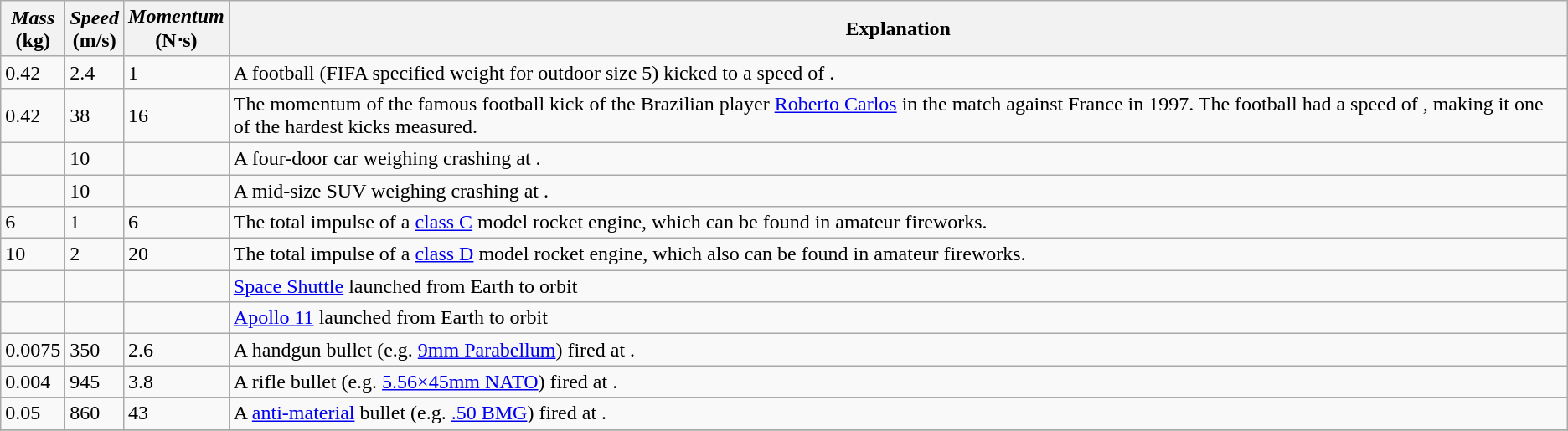<table class="sortable wikitable">
<tr>
<th><em>Mass</em> <br>(kg)</th>
<th><em>Speed</em> <br>(m/s)</th>
<th><em>Momentum</em> <br>(N⋅s)</th>
<th>Explanation</th>
</tr>
<tr>
<td>0.42</td>
<td>2.4</td>
<td>1</td>
<td>A  football (FIFA specified weight for outdoor size 5) kicked to a speed of .</td>
</tr>
<tr>
<td>0.42</td>
<td>38</td>
<td>16</td>
<td>The momentum of the famous football kick of the Brazilian player <a href='#'>Roberto Carlos</a> in the match against France in 1997. The football had a speed of , making it one of the hardest kicks measured.</td>
</tr>
<tr>
<td></td>
<td>10</td>
<td></td>
<td>A four-door car weighing  crashing at .</td>
</tr>
<tr>
<td></td>
<td>10</td>
<td></td>
<td>A mid-size SUV weighing  crashing at .</td>
</tr>
<tr>
<td>6</td>
<td>1</td>
<td>6</td>
<td>The total impulse of a <a href='#'>class C</a> model rocket engine, which can be found in amateur fireworks.</td>
</tr>
<tr>
<td>10</td>
<td>2</td>
<td>20</td>
<td>The total impulse of a <a href='#'>class D</a> model rocket engine, which also can be found in amateur fireworks.</td>
</tr>
<tr>
<td></td>
<td></td>
<td></td>
<td><a href='#'>Space Shuttle</a> launched from Earth to orbit</td>
</tr>
<tr>
<td></td>
<td></td>
<td></td>
<td><a href='#'>Apollo 11</a> launched from Earth to orbit</td>
</tr>
<tr>
<td>0.0075</td>
<td>350</td>
<td>2.6</td>
<td>A  handgun bullet (e.g. <a href='#'>9mm Parabellum</a>) fired at .</td>
</tr>
<tr>
<td>0.004</td>
<td>945</td>
<td>3.8</td>
<td>A  rifle bullet (e.g. <a href='#'>5.56×45mm NATO</a>) fired at .</td>
</tr>
<tr>
<td>0.05</td>
<td>860</td>
<td>43</td>
<td>A  <a href='#'>anti-material</a> bullet (e.g. <a href='#'>.50 BMG</a>) fired at .</td>
</tr>
<tr>
</tr>
</table>
